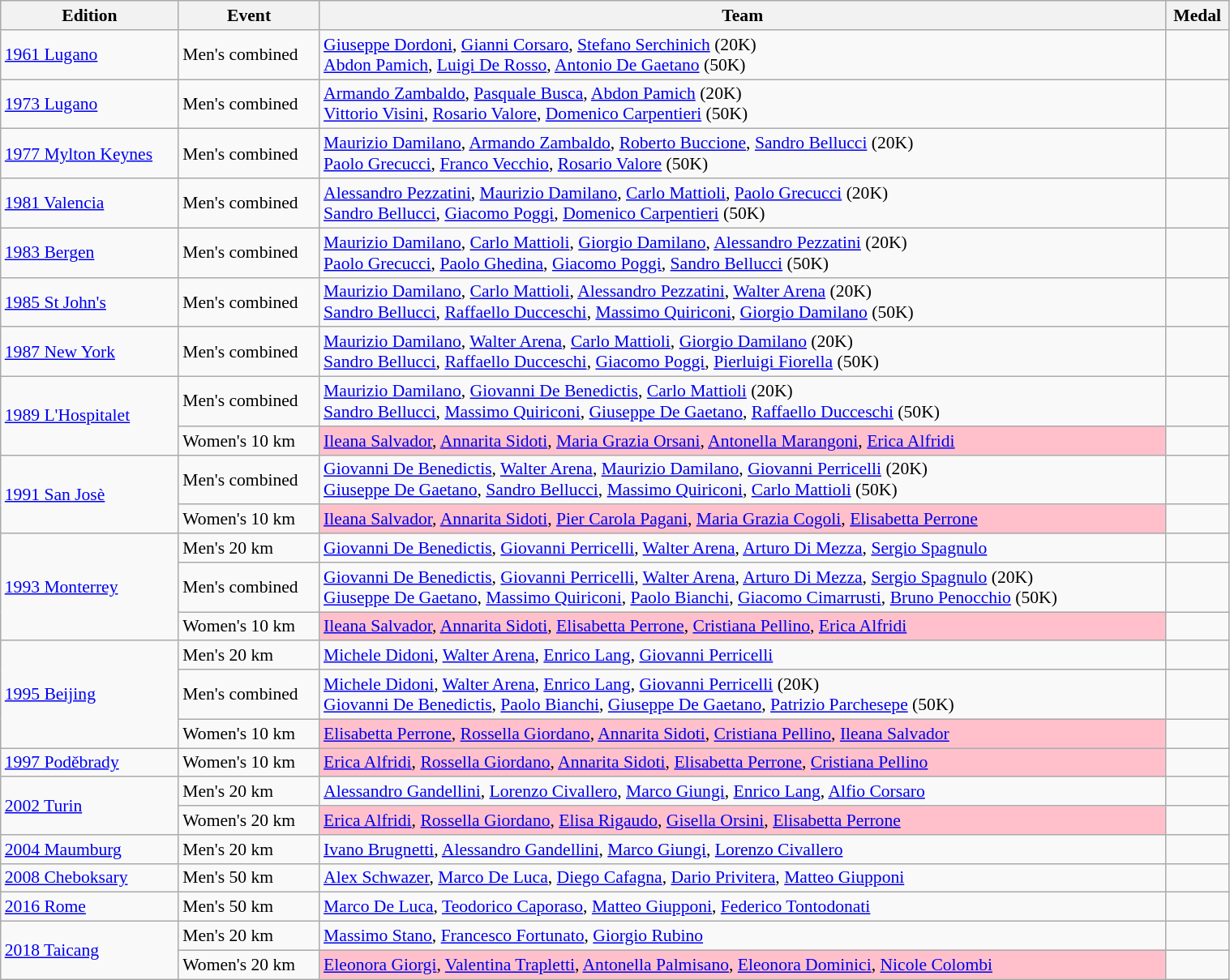<table class="wikitable sortable" width=80% style="font-size:90%; text-align:left;">
<tr>
<th>Edition</th>
<th>Event</th>
<th>Team</th>
<th>Medal</th>
</tr>
<tr>
<td><a href='#'>1961 Lugano</a></td>
<td>Men's combined</td>
<td><a href='#'>Giuseppe Dordoni</a>, <a href='#'>Gianni Corsaro</a>, <a href='#'>Stefano Serchinich</a> (20K)<br><a href='#'>Abdon Pamich</a>, <a href='#'>Luigi De Rosso</a>, <a href='#'>Antonio De Gaetano</a> (50K)</td>
<td align=center></td>
</tr>
<tr>
<td><a href='#'>1973 Lugano</a></td>
<td>Men's combined</td>
<td><a href='#'>Armando Zambaldo</a>, <a href='#'>Pasquale Busca</a>, <a href='#'>Abdon Pamich</a> (20K)<br><a href='#'>Vittorio Visini</a>, <a href='#'>Rosario Valore</a>, <a href='#'>Domenico Carpentieri</a> (50K)</td>
<td align=center></td>
</tr>
<tr>
<td><a href='#'>1977 Mylton Keynes</a></td>
<td>Men's combined</td>
<td><a href='#'>Maurizio Damilano</a>, <a href='#'>Armando Zambaldo</a>, <a href='#'>Roberto Buccione</a>, <a href='#'>Sandro Bellucci</a> (20K)<br><a href='#'>Paolo Grecucci</a>, <a href='#'>Franco Vecchio</a>, <a href='#'>Rosario Valore</a> (50K)</td>
<td align=center></td>
</tr>
<tr>
<td><a href='#'>1981 Valencia</a></td>
<td>Men's combined</td>
<td><a href='#'>Alessandro Pezzatini</a>, <a href='#'>Maurizio Damilano</a>, <a href='#'>Carlo Mattioli</a>, <a href='#'>Paolo Grecucci</a> (20K)<br><a href='#'>Sandro Bellucci</a>, <a href='#'>Giacomo Poggi</a>, <a href='#'>Domenico Carpentieri</a> (50K)</td>
<td align=center></td>
</tr>
<tr>
<td><a href='#'>1983 Bergen</a></td>
<td>Men's combined</td>
<td><a href='#'>Maurizio Damilano</a>, <a href='#'>Carlo Mattioli</a>, <a href='#'>Giorgio Damilano</a>, <a href='#'>Alessandro Pezzatini</a> (20K)<br><a href='#'>Paolo Grecucci</a>, <a href='#'>Paolo Ghedina</a>, <a href='#'>Giacomo Poggi</a>, <a href='#'>Sandro Bellucci</a> (50K)</td>
<td align=center></td>
</tr>
<tr>
<td><a href='#'>1985 St John's</a></td>
<td>Men's combined</td>
<td><a href='#'>Maurizio Damilano</a>, <a href='#'>Carlo Mattioli</a>, <a href='#'>Alessandro Pezzatini</a>, <a href='#'>Walter Arena</a> (20K)<br><a href='#'>Sandro Bellucci</a>, <a href='#'>Raffaello Ducceschi</a>, <a href='#'>Massimo Quiriconi</a>, <a href='#'>Giorgio Damilano</a> (50K)</td>
<td align=center></td>
</tr>
<tr>
<td><a href='#'>1987 New York</a></td>
<td>Men's combined</td>
<td><a href='#'>Maurizio Damilano</a>, <a href='#'>Walter Arena</a>, <a href='#'>Carlo Mattioli</a>, <a href='#'>Giorgio Damilano</a> (20K)<br><a href='#'>Sandro Bellucci</a>, <a href='#'>Raffaello Ducceschi</a>, <a href='#'>Giacomo Poggi</a>, <a href='#'>Pierluigi Fiorella</a> (50K)</td>
<td align=center></td>
</tr>
<tr>
<td rowspan=2><a href='#'>1989 L'Hospitalet</a></td>
<td>Men's combined</td>
<td><a href='#'>Maurizio Damilano</a>, <a href='#'>Giovanni De Benedictis</a>, <a href='#'>Carlo Mattioli</a> (20K)<br><a href='#'>Sandro Bellucci</a>, <a href='#'>Massimo Quiriconi</a>, <a href='#'>Giuseppe De Gaetano</a>, <a href='#'>Raffaello Ducceschi</a> (50K)</td>
<td align=center></td>
</tr>
<tr>
<td>Women's 10 km</td>
<td bgcolor=pink><a href='#'>Ileana Salvador</a>, <a href='#'>Annarita Sidoti</a>, <a href='#'>Maria Grazia Orsani</a>, <a href='#'>Antonella Marangoni</a>, <a href='#'>Erica Alfridi</a></td>
<td align=center></td>
</tr>
<tr>
<td rowspan=2><a href='#'>1991 San Josè</a></td>
<td>Men's combined</td>
<td><a href='#'>Giovanni De Benedictis</a>, <a href='#'>Walter Arena</a>, <a href='#'>Maurizio Damilano</a>, <a href='#'>Giovanni Perricelli</a> (20K)<br><a href='#'>Giuseppe De Gaetano</a>, <a href='#'>Sandro Bellucci</a>, <a href='#'>Massimo Quiriconi</a>, <a href='#'>Carlo Mattioli</a> (50K)</td>
<td align=center></td>
</tr>
<tr>
<td>Women's 10 km</td>
<td bgcolor=pink><a href='#'>Ileana Salvador</a>, <a href='#'>Annarita Sidoti</a>, <a href='#'>Pier Carola Pagani</a>, <a href='#'>Maria Grazia Cogoli</a>, <a href='#'>Elisabetta Perrone</a></td>
<td align=center></td>
</tr>
<tr>
<td rowspan=3><a href='#'>1993 Monterrey</a></td>
<td>Men's 20 km</td>
<td><a href='#'>Giovanni De Benedictis</a>, <a href='#'>Giovanni Perricelli</a>, <a href='#'>Walter Arena</a>, <a href='#'>Arturo Di Mezza</a>, <a href='#'>Sergio Spagnulo</a></td>
<td align=center></td>
</tr>
<tr>
<td>Men's combined</td>
<td><a href='#'>Giovanni De Benedictis</a>, <a href='#'>Giovanni Perricelli</a>, <a href='#'>Walter Arena</a>, <a href='#'>Arturo Di Mezza</a>, <a href='#'>Sergio Spagnulo</a> (20K)<br><a href='#'>Giuseppe De Gaetano</a>, <a href='#'>Massimo Quiriconi</a>, <a href='#'>Paolo Bianchi</a>, <a href='#'>Giacomo Cimarrusti</a>, <a href='#'>Bruno Penocchio</a> (50K)</td>
<td align=center></td>
</tr>
<tr>
<td>Women's 10 km</td>
<td bgcolor=pink><a href='#'>Ileana Salvador</a>, <a href='#'>Annarita Sidoti</a>, <a href='#'>Elisabetta Perrone</a>, <a href='#'>Cristiana Pellino</a>, <a href='#'>Erica Alfridi</a></td>
<td align=center></td>
</tr>
<tr>
<td rowspan=3><a href='#'>1995 Beijing</a></td>
<td>Men's 20 km</td>
<td><a href='#'>Michele Didoni</a>, <a href='#'>Walter Arena</a>, <a href='#'>Enrico Lang</a>, <a href='#'>Giovanni Perricelli</a></td>
<td align=center></td>
</tr>
<tr>
<td>Men's combined</td>
<td><a href='#'>Michele Didoni</a>, <a href='#'>Walter Arena</a>, <a href='#'>Enrico Lang</a>, <a href='#'>Giovanni Perricelli</a> (20K)<br><a href='#'>Giovanni De Benedictis</a>, <a href='#'>Paolo Bianchi</a>, <a href='#'>Giuseppe De Gaetano</a>, <a href='#'>Patrizio Parchesepe</a> (50K)</td>
<td align=center></td>
</tr>
<tr>
<td>Women's 10 km</td>
<td bgcolor=pink><a href='#'>Elisabetta Perrone</a>, <a href='#'>Rossella Giordano</a>, <a href='#'>Annarita Sidoti</a>, <a href='#'>Cristiana Pellino</a>, <a href='#'>Ileana Salvador</a></td>
<td align=center></td>
</tr>
<tr>
<td><a href='#'>1997 Poděbrady</a></td>
<td>Women's 10 km</td>
<td bgcolor=pink><a href='#'>Erica Alfridi</a>, <a href='#'>Rossella Giordano</a>, <a href='#'>Annarita Sidoti</a>, <a href='#'>Elisabetta Perrone</a>, <a href='#'>Cristiana Pellino</a></td>
<td align=center></td>
</tr>
<tr>
<td rowspan=2><a href='#'>2002 Turin</a></td>
<td>Men's 20 km</td>
<td><a href='#'>Alessandro Gandellini</a>, <a href='#'>Lorenzo Civallero</a>, <a href='#'>Marco Giungi</a>, <a href='#'>Enrico Lang</a>, <a href='#'>Alfio Corsaro</a></td>
<td align=center></td>
</tr>
<tr>
<td>Women's 20 km</td>
<td bgcolor=pink><a href='#'>Erica Alfridi</a>, <a href='#'>Rossella Giordano</a>, <a href='#'>Elisa Rigaudo</a>, <a href='#'>Gisella Orsini</a>, <a href='#'>Elisabetta Perrone</a></td>
<td align=center></td>
</tr>
<tr>
<td><a href='#'>2004 Maumburg</a></td>
<td>Men's 20 km</td>
<td><a href='#'>Ivano Brugnetti</a>, <a href='#'>Alessandro Gandellini</a>, <a href='#'>Marco Giungi</a>, <a href='#'>Lorenzo Civallero</a></td>
<td align=center></td>
</tr>
<tr>
<td><a href='#'>2008 Cheboksary</a></td>
<td>Men's 50 km</td>
<td><a href='#'>Alex Schwazer</a>, <a href='#'>Marco De Luca</a>, <a href='#'>Diego Cafagna</a>, <a href='#'>Dario Privitera</a>, <a href='#'>Matteo Giupponi</a></td>
<td align=center></td>
</tr>
<tr>
<td><a href='#'>2016 Rome</a></td>
<td>Men's 50 km</td>
<td><a href='#'>Marco De Luca</a>, <a href='#'>Teodorico Caporaso</a>, <a href='#'>Matteo Giupponi</a>, <a href='#'>Federico Tontodonati</a></td>
<td align=center></td>
</tr>
<tr>
<td rowspan=2><a href='#'>2018 Taicang</a></td>
<td>Men's 20 km</td>
<td><a href='#'>Massimo Stano</a>, <a href='#'>Francesco Fortunato</a>, <a href='#'>Giorgio Rubino</a></td>
<td align=center></td>
</tr>
<tr>
<td>Women's 20 km</td>
<td bgcolor=pink><a href='#'>Eleonora Giorgi</a>, <a href='#'>Valentina Trapletti</a>, <a href='#'>Antonella Palmisano</a>, <a href='#'>Eleonora Dominici</a>, <a href='#'>Nicole Colombi</a></td>
<td align=center></td>
</tr>
</table>
